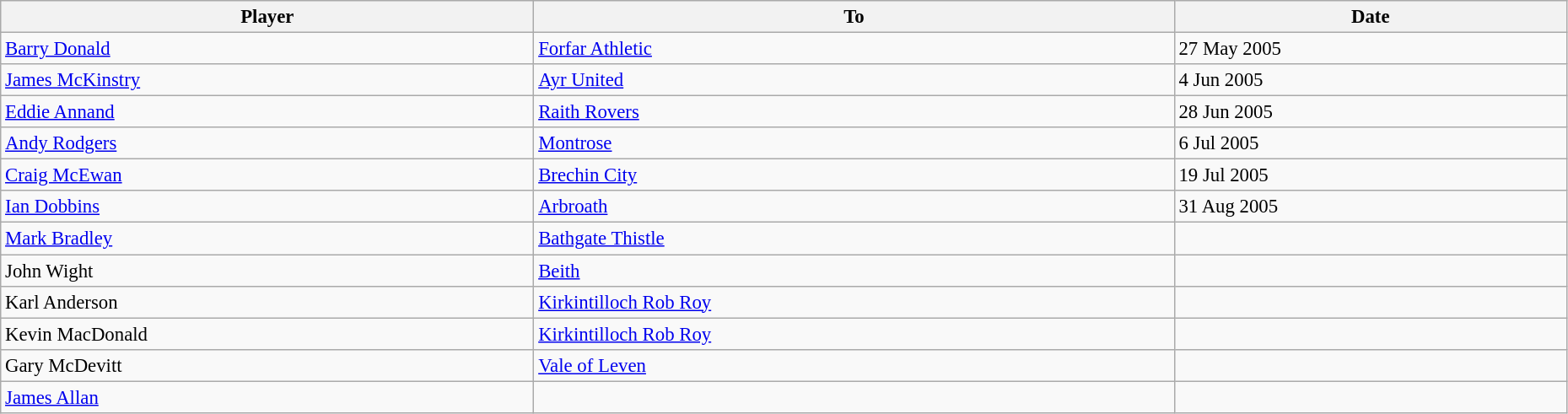<table class="wikitable" style="text-align:center; font-size:95%;width:98%; text-align:left">
<tr>
<th>Player</th>
<th>To</th>
<th>Date</th>
</tr>
<tr>
<td> <a href='#'>Barry Donald</a></td>
<td> <a href='#'>Forfar Athletic</a></td>
<td>27 May 2005</td>
</tr>
<tr>
<td> <a href='#'>James McKinstry</a></td>
<td> <a href='#'>Ayr United</a></td>
<td>4 Jun 2005</td>
</tr>
<tr>
<td> <a href='#'>Eddie Annand</a></td>
<td> <a href='#'>Raith Rovers</a></td>
<td>28 Jun 2005</td>
</tr>
<tr>
<td> <a href='#'>Andy Rodgers</a></td>
<td> <a href='#'>Montrose</a></td>
<td>6 Jul 2005</td>
</tr>
<tr>
<td> <a href='#'>Craig McEwan</a></td>
<td> <a href='#'>Brechin City</a></td>
<td>19 Jul 2005</td>
</tr>
<tr>
<td> <a href='#'>Ian Dobbins</a></td>
<td> <a href='#'>Arbroath</a></td>
<td>31 Aug 2005</td>
</tr>
<tr>
<td> <a href='#'>Mark Bradley</a></td>
<td> <a href='#'>Bathgate Thistle</a></td>
<td></td>
</tr>
<tr>
<td> John Wight</td>
<td> <a href='#'>Beith</a></td>
<td></td>
</tr>
<tr>
<td> Karl Anderson</td>
<td> <a href='#'>Kirkintilloch Rob Roy</a></td>
<td></td>
</tr>
<tr>
<td> Kevin MacDonald</td>
<td> <a href='#'>Kirkintilloch Rob Roy</a></td>
<td></td>
</tr>
<tr>
<td> Gary McDevitt</td>
<td> <a href='#'>Vale of Leven</a></td>
<td></td>
</tr>
<tr>
<td> <a href='#'>James Allan</a></td>
<td></td>
<td></td>
</tr>
</table>
